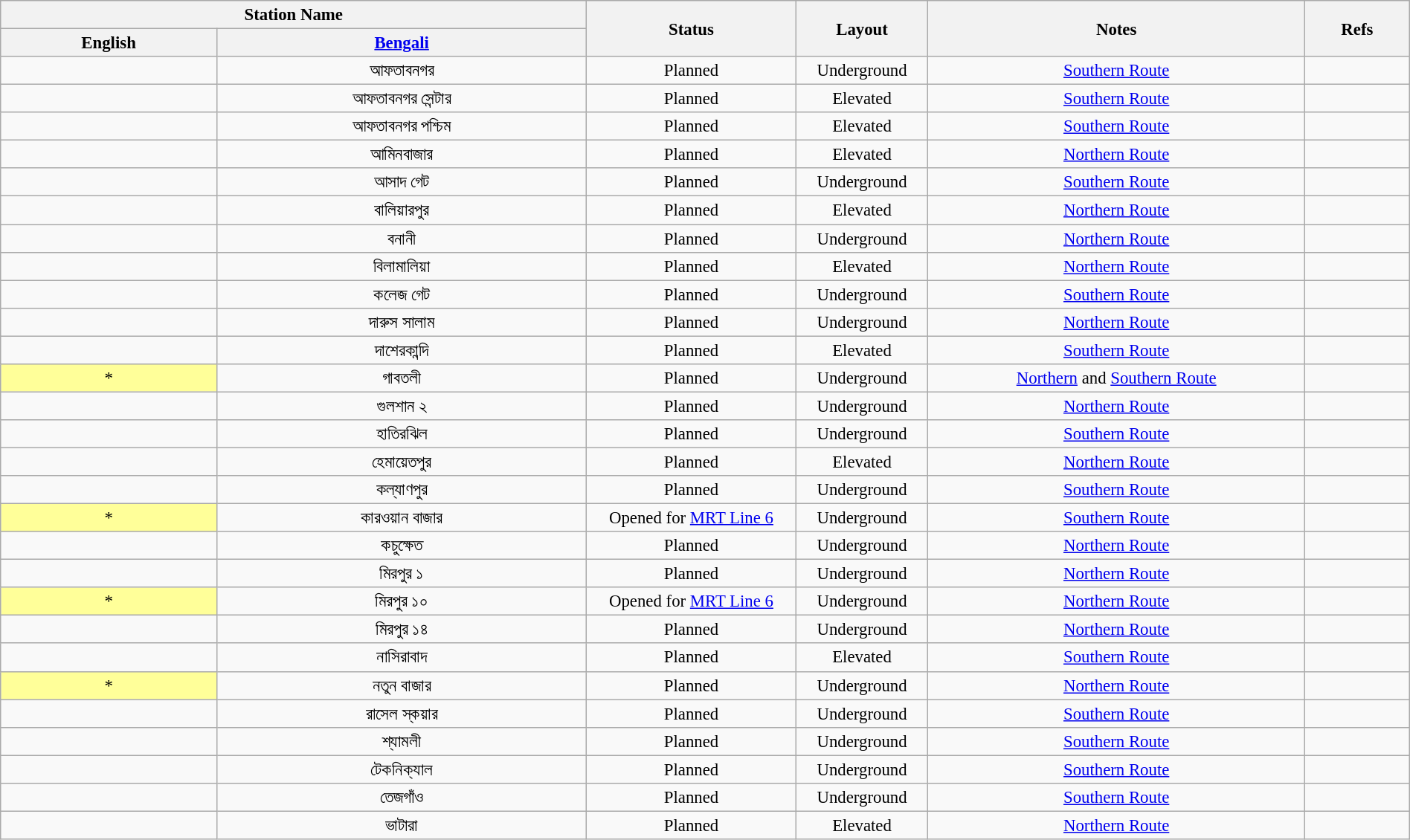<table class="wikitable sortable" width="100%" style="font-size:95%;">
<tr>
<th colspan="2" width="28%">Station Name</th>
<th rowspan="2" width="10%">Status</th>
<th rowspan="2" width="5%">Layout</th>
<th rowspan="2" width="18%">Notes</th>
<th rowspan="2" width="5%">Refs</th>
</tr>
<tr>
<th>English</th>
<th><a href='#'>Bengali</a></th>
</tr>
<tr>
<td align="center"></td>
<td align="center">আফতাবনগর</td>
<td align="center">Planned</td>
<td align="center">Underground</td>
<td align="center"><a href='#'>Southern Route</a></td>
<td></td>
</tr>
<tr>
<td align="center"></td>
<td align="center">আফতাবনগর সেন্টার</td>
<td align="center">Planned</td>
<td align="center">Elevated</td>
<td align="center"><a href='#'>Southern Route</a></td>
<td></td>
</tr>
<tr>
<td align="center"></td>
<td align="center">আফতাবনগর পশ্চিম</td>
<td align="center">Planned</td>
<td align="center">Elevated</td>
<td align="center"><a href='#'>Southern Route</a></td>
<td></td>
</tr>
<tr>
<td align="center"></td>
<td align="center">আমিনবাজার</td>
<td align="center">Planned</td>
<td align="center">Elevated</td>
<td align="center"><a href='#'>Northern Route</a></td>
<td></td>
</tr>
<tr>
<td align="center"></td>
<td align="center">আসাদ গেট</td>
<td align="center">Planned</td>
<td align="center">Underground</td>
<td align="center"><a href='#'>Southern Route</a></td>
<td></td>
</tr>
<tr>
<td align="center"></td>
<td align="center">বালিয়ারপুর</td>
<td align="center">Planned</td>
<td align="center">Elevated</td>
<td align="center"><a href='#'>Northern Route</a></td>
<td></td>
</tr>
<tr>
<td align="center"></td>
<td align="center">বনানী</td>
<td align="center">Planned</td>
<td align="center">Underground</td>
<td align="center"><a href='#'>Northern Route</a></td>
<td></td>
</tr>
<tr>
<td align="center"></td>
<td align="center">বিলামালিয়া</td>
<td align="center">Planned</td>
<td align="center">Elevated</td>
<td align="center"><a href='#'>Northern Route</a></td>
<td></td>
</tr>
<tr>
<td align="center"></td>
<td align="center">কলেজ গেট</td>
<td align="center">Planned</td>
<td align="center">Underground</td>
<td align="center"><a href='#'>Southern Route</a></td>
<td></td>
</tr>
<tr>
<td align="center"></td>
<td align="center">দারুস সালাম</td>
<td align="center">Planned</td>
<td align="center">Underground</td>
<td align="center"><a href='#'>Northern Route</a></td>
<td></td>
</tr>
<tr>
<td align="center"></td>
<td align="center">দাশেরকান্দি</td>
<td align="center">Planned</td>
<td align="center">Elevated</td>
<td align="center"><a href='#'>Southern Route</a></td>
<td></td>
</tr>
<tr>
<td style="background-color:#FFFF99" align="center"> *</td>
<td align="center">গাবতলী</td>
<td align="center">Planned</td>
<td align="center">Underground</td>
<td align="center"><a href='#'>Northern</a> and <a href='#'>Southern Route</a></td>
<td></td>
</tr>
<tr>
<td align="center"></td>
<td align="center">গুলশান ২</td>
<td align="center">Planned</td>
<td align="center">Underground</td>
<td align="center"><a href='#'>Northern Route</a></td>
<td></td>
</tr>
<tr>
<td align="center"></td>
<td align="center">হাতিরঝিল</td>
<td align="center">Planned</td>
<td align="center">Underground</td>
<td align="center"><a href='#'>Southern Route</a></td>
<td></td>
</tr>
<tr>
<td align="center"></td>
<td align="center">হেমায়েতপুর</td>
<td align="center">Planned</td>
<td align="center">Elevated</td>
<td align="center"><a href='#'>Northern Route</a></td>
<td></td>
</tr>
<tr>
<td align="center"></td>
<td align="center">কল্যাণপুর</td>
<td align="center">Planned</td>
<td align="center">Underground</td>
<td align="center"><a href='#'>Southern Route</a></td>
<td></td>
</tr>
<tr>
<td style="background-color:#FFFF99" align="center"> *</td>
<td align="center">কারওয়ান বাজার</td>
<td align="center">Opened for <a href='#'>MRT Line 6</a></td>
<td align="center">Underground</td>
<td align="center"><a href='#'>Southern Route</a></td>
<td></td>
</tr>
<tr>
<td align="center"></td>
<td align="center">কচুক্ষেত</td>
<td align="center">Planned</td>
<td align="center">Underground</td>
<td align="center"><a href='#'>Northern Route</a></td>
<td></td>
</tr>
<tr>
<td align="center"></td>
<td align="center">মিরপুর ১</td>
<td align="center">Planned</td>
<td align="center">Underground</td>
<td align="center"><a href='#'>Northern Route</a></td>
<td></td>
</tr>
<tr>
<td style="background-color:#FFFF99" align="center"> *</td>
<td align="center">মিরপুর ১০</td>
<td align="center">Opened for <a href='#'>MRT Line 6</a></td>
<td align="center">Underground</td>
<td align="center"><a href='#'>Northern Route</a></td>
<td></td>
</tr>
<tr>
<td align="center"></td>
<td align="center">মিরপুর ১৪</td>
<td align="center">Planned</td>
<td align="center">Underground</td>
<td align="center"><a href='#'>Northern Route</a></td>
<td></td>
</tr>
<tr>
<td align="center"></td>
<td align="center">নাসিরাবাদ</td>
<td align="center">Planned</td>
<td align="center">Elevated</td>
<td align="center"><a href='#'>Southern Route</a></td>
<td></td>
</tr>
<tr>
<td style="background-color:#FFFF99" align="center"> *</td>
<td align="center">নতুন বাজার</td>
<td align="center">Planned</td>
<td align="center">Underground</td>
<td align="center"><a href='#'>Northern Route</a></td>
<td></td>
</tr>
<tr>
<td align="center"></td>
<td align="center">রাসেল স্কয়ার</td>
<td align="center">Planned</td>
<td align="center">Underground</td>
<td align="center"><a href='#'>Southern Route</a></td>
<td></td>
</tr>
<tr>
<td align="center"></td>
<td align="center">শ্যামলী</td>
<td align="center">Planned</td>
<td align="center">Underground</td>
<td align="center"><a href='#'>Southern Route</a></td>
<td></td>
</tr>
<tr>
<td align="center"></td>
<td align="center">টেকনিক্যাল</td>
<td align="center">Planned</td>
<td align="center">Underground</td>
<td align="center"><a href='#'>Southern Route</a></td>
<td></td>
</tr>
<tr>
<td align="center"></td>
<td align="center">তেজগাঁও</td>
<td align="center">Planned</td>
<td align="center">Underground</td>
<td align="center"><a href='#'>Southern Route</a></td>
<td></td>
</tr>
<tr>
<td align="center"></td>
<td align="center">ভাটারা</td>
<td align="center">Planned</td>
<td align="center">Elevated</td>
<td align="center"><a href='#'>Northern Route</a></td>
<td></td>
</tr>
</table>
